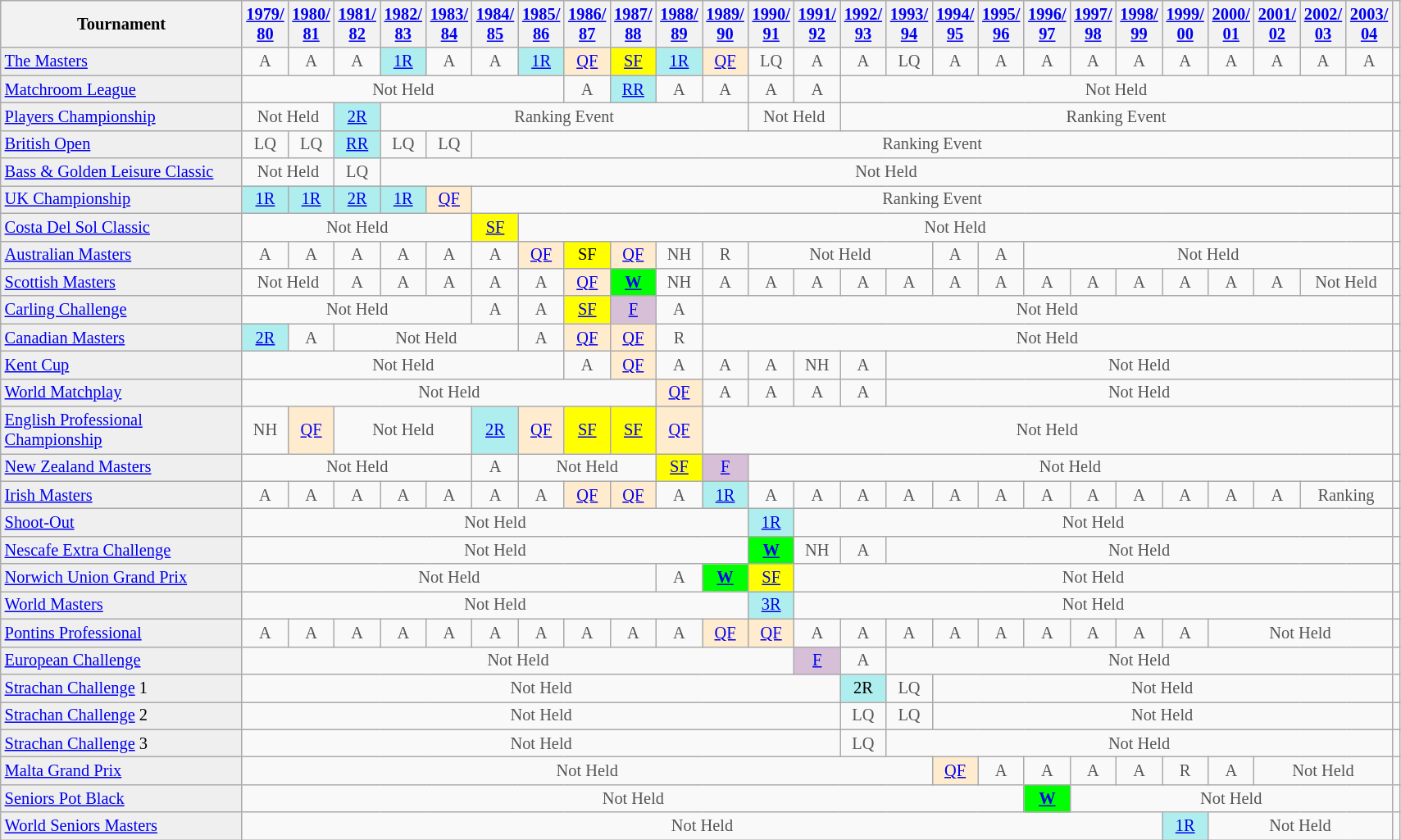<table class="wikitable" style="font-size:85%">
<tr>
<th width=190>Tournament</th>
<th><a href='#'>1979/<br>80</a></th>
<th><a href='#'>1980/<br>81</a></th>
<th><a href='#'>1981/<br>82</a></th>
<th><a href='#'>1982/<br>83</a></th>
<th><a href='#'>1983/<br>84</a></th>
<th><a href='#'>1984/<br>85</a></th>
<th><a href='#'>1985/<br>86</a></th>
<th><a href='#'>1986/<br>87</a></th>
<th><a href='#'>1987/<br>88</a></th>
<th><a href='#'>1988/<br>89</a></th>
<th><a href='#'>1989/<br>90</a></th>
<th><a href='#'>1990/<br>91</a></th>
<th><a href='#'>1991/<br>92</a></th>
<th><a href='#'>1992/<br>93</a></th>
<th><a href='#'>1993/<br>94</a></th>
<th><a href='#'>1994/<br>95</a></th>
<th><a href='#'>1995/<br>96</a></th>
<th><a href='#'>1996/<br>97</a></th>
<th><a href='#'>1997/<br>98</a></th>
<th><a href='#'>1998/<br>99</a></th>
<th><a href='#'>1999/<br>00</a></th>
<th><a href='#'>2000/<br>01</a></th>
<th><a href='#'>2001/<br>02</a></th>
<th><a href='#'>2002/<br>03</a></th>
<th><a href='#'>2003/<br>04</a></th>
<th></th>
</tr>
<tr>
<td style="background:#EFEFEF;"><a href='#'>The Masters</a></td>
<td style="text-align:center; color:#555555;">A</td>
<td style="text-align:center; color:#555555;">A</td>
<td style="text-align:center; color:#555555;">A</td>
<td style="text-align:center; background:#afeeee;"><a href='#'>1R</a></td>
<td style="text-align:center; color:#555555;">A</td>
<td style="text-align:center; color:#555555;">A</td>
<td style="text-align:center; background:#afeeee;"><a href='#'>1R</a></td>
<td style="text-align:center; background:#ffebcd;"><a href='#'>QF</a></td>
<td style="text-align:center; background:yellow;"><a href='#'>SF</a></td>
<td style="text-align:center; background:#afeeee;"><a href='#'>1R</a></td>
<td style="text-align:center; background:#ffebcd;"><a href='#'>QF</a></td>
<td style="text-align:center; color:#555555;">LQ</td>
<td style="text-align:center; color:#555555;">A</td>
<td style="text-align:center; color:#555555;">A</td>
<td style="text-align:center; color:#555555;">LQ</td>
<td style="text-align:center; color:#555555;">A</td>
<td style="text-align:center; color:#555555;">A</td>
<td style="text-align:center; color:#555555;">A</td>
<td style="text-align:center; color:#555555;">A</td>
<td style="text-align:center; color:#555555;">A</td>
<td style="text-align:center; color:#555555;">A</td>
<td style="text-align:center; color:#555555;">A</td>
<td style="text-align:center; color:#555555;">A</td>
<td style="text-align:center; color:#555555;">A</td>
<td style="text-align:center; color:#555555;">A</td>
<td></td>
</tr>
<tr>
<td style="background:#EFEFEF;"><a href='#'>Matchroom League</a></td>
<td colspan="7" style="text-align:center; color:#555555;">Not Held</td>
<td style="text-align:center; color:#555555;">A</td>
<td style="text-align:center; background:#afeeee;"><a href='#'>RR</a></td>
<td style="text-align:center; color:#555555;">A</td>
<td style="text-align:center; color:#555555;">A</td>
<td style="text-align:center; color:#555555;">A</td>
<td style="text-align:center; color:#555555;">A</td>
<td colspan="12" style="text-align:center; color:#555555;">Not Held</td>
<td></td>
</tr>
<tr>
<td style="background:#EFEFEF;"><a href='#'>Players Championship</a></td>
<td align="center" colspan="2" style="color:#555555;">Not Held</td>
<td align="center" style="background:#afeeee;"><a href='#'>2R</a></td>
<td align="center" colspan="8" style="color:#555555;">Ranking Event</td>
<td align="center" colspan="2" style="color:#555555;">Not Held</td>
<td align="center" colspan="12" style="color:#555555;">Ranking Event</td>
<td></td>
</tr>
<tr>
<td style="background:#EFEFEF;"><a href='#'>British Open</a></td>
<td style="text-align:center; color:#555555;">LQ</td>
<td style="text-align:center; color:#555555;">LQ</td>
<td style="text-align:center; background:#afeeee;"><a href='#'>RR</a></td>
<td style="text-align:center; color:#555555;">LQ</td>
<td style="text-align:center; color:#555555;">LQ</td>
<td style="text-align:center; color:#555555;" colspan="20">Ranking Event</td>
<td></td>
</tr>
<tr>
<td style="background:#EFEFEF;"><a href='#'>Bass & Golden Leisure Classic</a></td>
<td align="center" colspan="2" style="color:#555555;">Not Held</td>
<td style="text-align:center; color:#555555;">LQ</td>
<td style="text-align:center; color:#555555;" colspan="22">Not Held</td>
<td></td>
</tr>
<tr>
<td style="background:#EFEFEF;"><a href='#'>UK Championship</a></td>
<td style="text-align:center; background:#afeeee;"><a href='#'>1R</a></td>
<td style="text-align:center; background:#afeeee;"><a href='#'>1R</a></td>
<td style="text-align:center; background:#afeeee;"><a href='#'>2R</a></td>
<td style="text-align:center; background:#afeeee;"><a href='#'>1R</a></td>
<td style="text-align:center; background:#ffebcd;"><a href='#'>QF</a></td>
<td style="text-align:center; color:#555555;" colspan="20">Ranking Event</td>
<td></td>
</tr>
<tr>
<td style="background:#EFEFEF;"><a href='#'>Costa Del Sol Classic</a></td>
<td align="center" colspan="5" style="color:#555555;">Not Held</td>
<td style="text-align:center; background:yellow;"><a href='#'>SF</a></td>
<td style="text-align:center; color:#555555;" colspan="19">Not Held</td>
<td></td>
</tr>
<tr>
<td style="background:#EFEFEF;"><a href='#'>Australian Masters</a></td>
<td align="center" style="color:#555555;">A</td>
<td align="center" style="color:#555555;">A</td>
<td align="center" style="color:#555555;">A</td>
<td align="center" style="color:#555555;">A</td>
<td align="center" style="color:#555555;">A</td>
<td align="center" style="color:#555555;">A</td>
<td style="text-align:center; background:#ffebcd;"><a href='#'>QF</a></td>
<td style="text-align:center; background:yellow;">SF</td>
<td style="text-align:center; background:#ffebcd;"><a href='#'>QF</a></td>
<td align="center" style="color:#555555;">NH</td>
<td align="center" style="color:#555555;">R</td>
<td style="text-align:center; color:#555555;" colspan="4">Not Held</td>
<td align="center" style="color:#555555;">A</td>
<td align="center" style="color:#555555;">A</td>
<td style="text-align:center; color:#555555;" colspan="8">Not Held</td>
<td></td>
</tr>
<tr>
<td style="background:#EFEFEF;"><a href='#'>Scottish Masters</a></td>
<td align="center" colspan="2" style="color:#555555;">Not Held</td>
<td style="text-align:center; color:#555555;">A</td>
<td style="text-align:center; color:#555555;">A</td>
<td style="text-align:center; color:#555555;">A</td>
<td style="text-align:center; color:#555555;">A</td>
<td style="text-align:center; color:#555555;">A</td>
<td align="center" style="background:#ffebcd;"><a href='#'>QF</a></td>
<td align="center" style="background:#00ff00;"><a href='#'><strong>W</strong></a></td>
<td align="center" style="color:#555555;">NH</td>
<td style="text-align:center; color:#555555;">A</td>
<td style="text-align:center; color:#555555;">A</td>
<td style="text-align:center; color:#555555;">A</td>
<td style="text-align:center; color:#555555;">A</td>
<td style="text-align:center; color:#555555;">A</td>
<td style="text-align:center; color:#555555;">A</td>
<td style="text-align:center; color:#555555;">A</td>
<td style="text-align:center; color:#555555;">A</td>
<td style="text-align:center; color:#555555;">A</td>
<td style="text-align:center; color:#555555;">A</td>
<td style="text-align:center; color:#555555;">A</td>
<td style="text-align:center; color:#555555;">A</td>
<td style="text-align:center; color:#555555;">A</td>
<td align="center" colspan="2" style="color:#555555;">Not Held</td>
<td></td>
</tr>
<tr>
<td style="background:#EFEFEF;"><a href='#'>Carling Challenge</a></td>
<td align="center" colspan="5" style="color:#555555;">Not Held</td>
<td align="center" style="color:#555555;">A</td>
<td align="center" style="color:#555555;">A</td>
<td style="text-align:center; background:yellow;"><a href='#'>SF</a></td>
<td style="text-align:center; background:#D8BFD8;"><a href='#'>F</a></td>
<td align="center" style="color:#555555;">A</td>
<td style="text-align:center; color:#555555;" colspan="15">Not Held</td>
<td></td>
</tr>
<tr>
<td style="background:#EFEFEF;"><a href='#'>Canadian Masters</a></td>
<td align="center" style="background:#afeeee;"><a href='#'>2R</a></td>
<td style="text-align:center; color:#555555;">A</td>
<td colspan="4" style="text-align:center; color:#555555;">Not Held</td>
<td style="text-align:center; color:#555555;">A</td>
<td style="text-align:center; background:#ffebcd;"><a href='#'>QF</a></td>
<td style="text-align:center; background:#ffebcd;"><a href='#'>QF</a></td>
<td style="text-align:center; color:#555555;">R</td>
<td colspan="15" style="text-align:center; color:#555555;">Not Held</td>
<td></td>
</tr>
<tr>
<td style="background:#EFEFEF;"><a href='#'>Kent Cup</a></td>
<td colspan="7" style="text-align:center; color:#555555;">Not Held</td>
<td style="text-align:center; color:#555555;">A</td>
<td style="text-align:center; background:#ffebcd;"><a href='#'>QF</a></td>
<td style="text-align:center; color:#555555;">A</td>
<td style="text-align:center; color:#555555;">A</td>
<td style="text-align:center; color:#555555;">A</td>
<td style="text-align:center; color:#555555;">NH</td>
<td style="text-align:center; color:#555555;">A</td>
<td colspan="11" style="text-align:center; color:#555555;">Not Held</td>
<td></td>
</tr>
<tr>
<td style="background:#EFEFEF;"><a href='#'>World Matchplay</a></td>
<td colspan="9" style="text-align:center; color:#555555;">Not Held</td>
<td align="center" style="background:#ffebcd;"><a href='#'>QF</a></td>
<td style="text-align:center; color:#555555;">A</td>
<td style="text-align:center; color:#555555;">A</td>
<td style="text-align:center; color:#555555;">A</td>
<td style="text-align:center; color:#555555;">A</td>
<td colspan="11" style="text-align:center; color:#555555;">Not Held</td>
<td></td>
</tr>
<tr>
<td style="background:#EFEFEF;"><a href='#'>English Professional Championship</a></td>
<td style="text-align:center; color:#555555;">NH</td>
<td style="text-align:center; background:#ffebcd;"><a href='#'>QF</a></td>
<td style="text-align:center; color:#555555;" colspan="3">Not Held</td>
<td style="text-align:center; background:#afeeee;"><a href='#'>2R</a></td>
<td style="text-align:center; background:#ffebcd;"><a href='#'>QF</a></td>
<td style="text-align:center; background:yellow;"><a href='#'>SF</a></td>
<td style="text-align:center; background:yellow;"><a href='#'>SF</a></td>
<td style="text-align:center; background:#ffebcd;"><a href='#'>QF</a></td>
<td style="text-align:center; color:#555555;" colspan="15">Not Held</td>
<td></td>
</tr>
<tr>
<td style="background:#EFEFEF;"><a href='#'>New Zealand Masters</a></td>
<td style="text-align:center; color:#555555;" colspan="5">Not Held</td>
<td style="text-align:center; color:#555555;">A</td>
<td style="text-align:center; color:#555555;" colspan="3">Not Held</td>
<td style="text-align:center; background:yellow;"><a href='#'>SF</a></td>
<td style="text-align:center; background:#D8BFD8;"><a href='#'>F</a></td>
<td style="text-align:center; color:#555555;" colspan="14">Not Held</td>
<td></td>
</tr>
<tr>
<td style="background:#EFEFEF;"><a href='#'>Irish Masters</a></td>
<td style="text-align:center; color:#555555;">A</td>
<td style="text-align:center; color:#555555;">A</td>
<td style="text-align:center; color:#555555;">A</td>
<td style="text-align:center; color:#555555;">A</td>
<td style="text-align:center; color:#555555;">A</td>
<td style="text-align:center; color:#555555;">A</td>
<td style="text-align:center; color:#555555;">A</td>
<td align="center" style="background:#ffebcd;"><a href='#'>QF</a></td>
<td align="center" style="background:#ffebcd;"><a href='#'>QF</a></td>
<td style="text-align:center; color:#555555;">A</td>
<td align="center" style="background:#afeeee;"><a href='#'>1R</a></td>
<td style="text-align:center; color:#555555;">A</td>
<td style="text-align:center; color:#555555;">A</td>
<td style="text-align:center; color:#555555;">A</td>
<td style="text-align:center; color:#555555;">A</td>
<td style="text-align:center; color:#555555;">A</td>
<td style="text-align:center; color:#555555;">A</td>
<td style="text-align:center; color:#555555;">A</td>
<td style="text-align:center; color:#555555;">A</td>
<td style="text-align:center; color:#555555;">A</td>
<td style="text-align:center; color:#555555;">A</td>
<td style="text-align:center; color:#555555;">A</td>
<td style="text-align:center; color:#555555;">A</td>
<td align="center" colspan="2" style="color:#555555;">Ranking</td>
<td></td>
</tr>
<tr>
<td style="background:#EFEFEF;"><a href='#'>Shoot-Out</a></td>
<td style="text-align:center; color:#555555;" colspan="11">Not Held</td>
<td style="text-align:center; background:#afeeee;"><a href='#'>1R</a></td>
<td style="text-align:center; color:#555555;" colspan="13">Not Held</td>
<td></td>
</tr>
<tr>
<td style="background:#EFEFEF;"><a href='#'>Nescafe Extra Challenge</a></td>
<td style="text-align:center; color:#555555;" colspan="11">Not Held</td>
<td style="text-align:center; background:#00ff00;"><a href='#'><strong>W</strong></a></td>
<td style="text-align:center; color:#555555;">NH</td>
<td style="text-align:center; color:#555555;">A</td>
<td style="text-align:center; color:#555555;" colspan="11">Not Held</td>
<td></td>
</tr>
<tr>
<td style="background:#EFEFEF;"><a href='#'>Norwich Union Grand Prix</a></td>
<td style="text-align:center; color:#555555;" colspan="9">Not Held</td>
<td style="text-align:center; color:#555555;">A</td>
<td style="text-align:center; background:#00ff00;"><a href='#'><strong>W</strong></a></td>
<td style="text-align:center; background:yellow;"><a href='#'>SF</a></td>
<td style="text-align:center; color:#555555;" colspan="13">Not Held</td>
<td></td>
</tr>
<tr>
<td style="background:#EFEFEF;"><a href='#'>World Masters</a></td>
<td style="text-align:center; color:#555555;" colspan="11">Not Held</td>
<td style="text-align:center; background:#afeeee;"><a href='#'>3R</a></td>
<td style="text-align:center; color:#555555;" colspan="13">Not Held</td>
<td></td>
</tr>
<tr>
<td style="background:#EFEFEF;"><a href='#'>Pontins Professional</a></td>
<td style="text-align:center; color:#555555;">A</td>
<td style="text-align:center; color:#555555;">A</td>
<td style="text-align:center; color:#555555;">A</td>
<td style="text-align:center; color:#555555;">A</td>
<td style="text-align:center; color:#555555;">A</td>
<td style="text-align:center; color:#555555;">A</td>
<td style="text-align:center; color:#555555;">A</td>
<td style="text-align:center; color:#555555;">A</td>
<td style="text-align:center; color:#555555;">A</td>
<td style="text-align:center; color:#555555;">A</td>
<td align="center" style="background:#ffebcd;"><a href='#'>QF</a></td>
<td align="center" style="background:#ffebcd;"><a href='#'>QF</a></td>
<td style="text-align:center; color:#555555;">A</td>
<td style="text-align:center; color:#555555;">A</td>
<td style="text-align:center; color:#555555;">A</td>
<td style="text-align:center; color:#555555;">A</td>
<td style="text-align:center; color:#555555;">A</td>
<td style="text-align:center; color:#555555;">A</td>
<td style="text-align:center; color:#555555;">A</td>
<td style="text-align:center; color:#555555;">A</td>
<td style="text-align:center; color:#555555;">A</td>
<td align="center" colspan="4" style="color:#555555;">Not Held</td>
<td></td>
</tr>
<tr>
<td style="background:#EFEFEF;"><a href='#'>European Challenge</a></td>
<td style="text-align:center; color:#555555;" colspan="12">Not Held</td>
<td style="text-align:center; background:#D8BFD8;"><a href='#'>F</a></td>
<td style="text-align:center; color:#555555;">A</td>
<td align="center" colspan="11" style="color:#555555;">Not Held</td>
<td></td>
</tr>
<tr>
<td style="background:#EFEFEF;"><a href='#'>Strachan Challenge</a> 1</td>
<td colspan="13" style="text-align:center; color:#555555;">Not Held</td>
<td style="text-align:center; background:#afeeee;">2R</td>
<td style="text-align:center; color:#555555;">LQ</td>
<td colspan="10" style="text-align:center; color:#555555;">Not Held</td>
<td></td>
</tr>
<tr>
<td style="background:#EFEFEF;"><a href='#'>Strachan Challenge</a> 2</td>
<td colspan="13" style="text-align:center; color:#555555;">Not Held</td>
<td style="text-align:center; color:#555555;">LQ</td>
<td style="text-align:center; color:#555555;">LQ</td>
<td colspan="10" style="text-align:center; color:#555555;">Not Held</td>
<td></td>
</tr>
<tr>
<td style="background:#EFEFEF;"><a href='#'>Strachan Challenge</a> 3</td>
<td colspan="13" style="text-align:center; color:#555555;">Not Held</td>
<td style="text-align:center; color:#555555;">LQ</td>
<td colspan="11" style="text-align:center; color:#555555;">Not Held</td>
<td></td>
</tr>
<tr>
<td style="background:#EFEFEF;"><a href='#'>Malta Grand Prix</a></td>
<td align="center" colspan="15" style="color:#555555;">Not Held</td>
<td align="center" style="background:#ffebcd;"><a href='#'>QF</a></td>
<td style="text-align:center; color:#555555;">A</td>
<td style="text-align:center; color:#555555;">A</td>
<td style="text-align:center; color:#555555;">A</td>
<td style="text-align:center; color:#555555;">A</td>
<td style="text-align:center; color:#555555;">R</td>
<td style="text-align:center; color:#555555;">A</td>
<td align="center" colspan="3" style="color:#555555;">Not Held</td>
<td></td>
</tr>
<tr>
<td style="background:#EFEFEF;"><a href='#'>Seniors Pot Black</a></td>
<td align="center" colspan="17" style="color:#555555;">Not Held</td>
<td style="text-align:center; background:#00ff00;"><a href='#'><strong>W</strong></a></td>
<td align="center" colspan="7" style="color:#555555;">Not Held</td>
<td></td>
</tr>
<tr>
<td style="background:#EFEFEF;"><a href='#'>World Seniors Masters</a></td>
<td align="center" colspan="20" style="color:#555555;">Not Held</td>
<td style="text-align:center; background:#afeeee;"><a href='#'>1R</a></td>
<td align="center" colspan="4" style="color:#555555;">Not Held</td>
<td></td>
</tr>
</table>
